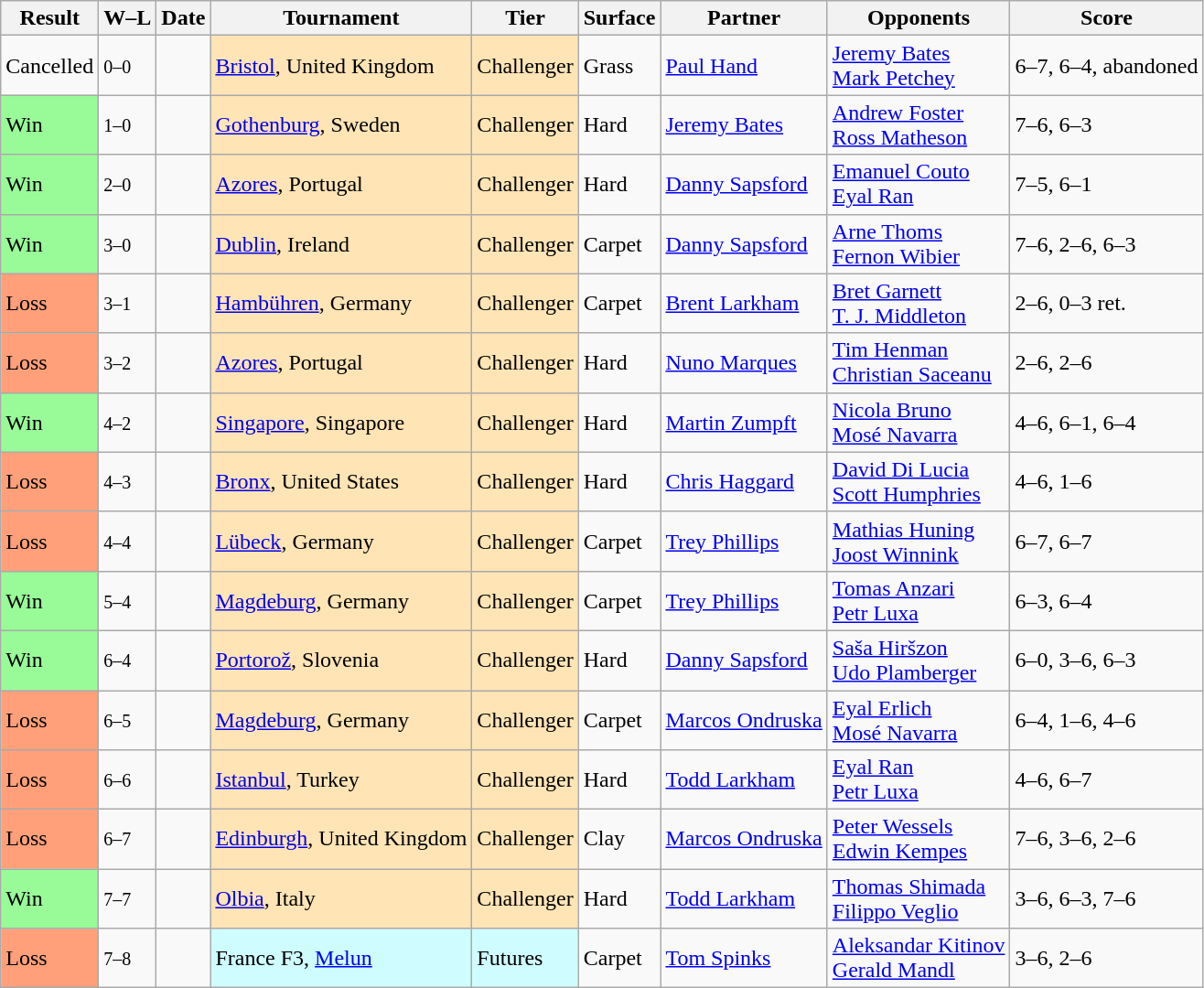<table class="sortable wikitable">
<tr>
<th>Result</th>
<th class="unsortable">W–L</th>
<th>Date</th>
<th>Tournament</th>
<th>Tier</th>
<th>Surface</th>
<th>Partner</th>
<th>Opponents</th>
<th class="unsortable">Score</th>
</tr>
<tr>
<td style="background:#grey;">Cancelled</td>
<td><small>0–0</small></td>
<td></td>
<td style="background:moccasin;"><a href='#'>Bristol</a>, United Kingdom</td>
<td style="background:moccasin;">Challenger</td>
<td>Grass</td>
<td> <a href='#'>Paul Hand</a></td>
<td> <a href='#'>Jeremy Bates</a> <br>  <a href='#'>Mark Petchey</a></td>
<td>6–7, 6–4, abandoned</td>
</tr>
<tr>
<td style="background:#98fb98;">Win</td>
<td><small>1–0</small></td>
<td></td>
<td style="background:moccasin;"><a href='#'>Gothenburg</a>, Sweden</td>
<td style="background:moccasin;">Challenger</td>
<td>Hard</td>
<td> <a href='#'>Jeremy Bates</a></td>
<td> <a href='#'>Andrew Foster</a> <br>  <a href='#'>Ross Matheson</a></td>
<td>7–6, 6–3</td>
</tr>
<tr>
<td style="background:#98fb98;">Win</td>
<td><small>2–0</small></td>
<td></td>
<td style="background:moccasin;"><a href='#'>Azores</a>, Portugal</td>
<td style="background:moccasin;">Challenger</td>
<td>Hard</td>
<td> <a href='#'>Danny Sapsford</a></td>
<td> <a href='#'>Emanuel Couto</a> <br>  <a href='#'>Eyal Ran</a></td>
<td>7–5, 6–1</td>
</tr>
<tr>
<td style="background:#98fb98;">Win</td>
<td><small>3–0</small></td>
<td></td>
<td style="background:moccasin;"><a href='#'>Dublin</a>, Ireland</td>
<td style="background:moccasin;">Challenger</td>
<td>Carpet</td>
<td> <a href='#'>Danny Sapsford</a></td>
<td> <a href='#'>Arne Thoms</a> <br>  <a href='#'>Fernon Wibier</a></td>
<td>7–6, 2–6, 6–3</td>
</tr>
<tr>
<td style="background:#ffa07a;">Loss</td>
<td><small>3–1</small></td>
<td></td>
<td style="background:moccasin;"><a href='#'>Hambühren</a>, Germany</td>
<td style="background:moccasin;">Challenger</td>
<td>Carpet</td>
<td> <a href='#'>Brent Larkham</a></td>
<td> <a href='#'>Bret Garnett</a> <br>  <a href='#'>T. J. Middleton</a></td>
<td>2–6, 0–3 ret.</td>
</tr>
<tr>
<td style="background:#ffa07a;">Loss</td>
<td><small>3–2</small></td>
<td></td>
<td style="background:moccasin;"><a href='#'>Azores</a>, Portugal</td>
<td style="background:moccasin;">Challenger</td>
<td>Hard</td>
<td> <a href='#'>Nuno Marques</a></td>
<td> <a href='#'>Tim Henman</a> <br>  <a href='#'>Christian Saceanu</a></td>
<td>2–6, 2–6</td>
</tr>
<tr>
<td style="background:#98fb98;">Win</td>
<td><small>4–2</small></td>
<td></td>
<td style="background:moccasin;"><a href='#'>Singapore</a>, Singapore</td>
<td style="background:moccasin;">Challenger</td>
<td>Hard</td>
<td> <a href='#'>Martin Zumpft</a></td>
<td> <a href='#'>Nicola Bruno</a> <br>  <a href='#'>Mosé Navarra</a></td>
<td>4–6, 6–1, 6–4</td>
</tr>
<tr>
<td style="background:#ffa07a;">Loss</td>
<td><small>4–3</small></td>
<td></td>
<td style="background:moccasin;"><a href='#'>Bronx</a>, United States</td>
<td style="background:moccasin;">Challenger</td>
<td>Hard</td>
<td> <a href='#'>Chris Haggard</a></td>
<td> <a href='#'>David Di Lucia</a> <br>  <a href='#'>Scott Humphries</a></td>
<td>4–6, 1–6</td>
</tr>
<tr>
<td style="background:#ffa07a;">Loss</td>
<td><small>4–4</small></td>
<td></td>
<td style="background:moccasin;"><a href='#'>Lübeck</a>, Germany</td>
<td style="background:moccasin;">Challenger</td>
<td>Carpet</td>
<td> <a href='#'>Trey Phillips</a></td>
<td> <a href='#'>Mathias Huning</a> <br>  <a href='#'>Joost Winnink</a></td>
<td>6–7, 6–7</td>
</tr>
<tr>
<td style="background:#98fb98;">Win</td>
<td><small>5–4</small></td>
<td></td>
<td style="background:moccasin;"><a href='#'>Magdeburg</a>, Germany</td>
<td style="background:moccasin;">Challenger</td>
<td>Carpet</td>
<td> <a href='#'>Trey Phillips</a></td>
<td> <a href='#'>Tomas Anzari</a> <br>  <a href='#'>Petr Luxa</a></td>
<td>6–3, 6–4</td>
</tr>
<tr>
<td style="background:#98fb98;">Win</td>
<td><small>6–4</small></td>
<td></td>
<td style="background:moccasin;"><a href='#'>Portorož</a>, Slovenia</td>
<td style="background:moccasin;">Challenger</td>
<td>Hard</td>
<td> <a href='#'>Danny Sapsford</a></td>
<td> <a href='#'>Saša Hiršzon</a> <br>  <a href='#'>Udo Plamberger</a></td>
<td>6–0, 3–6, 6–3</td>
</tr>
<tr>
<td style="background:#ffa07a;">Loss</td>
<td><small>6–5</small></td>
<td></td>
<td style="background:moccasin;"><a href='#'>Magdeburg</a>, Germany</td>
<td style="background:moccasin;">Challenger</td>
<td>Carpet</td>
<td> <a href='#'>Marcos Ondruska</a></td>
<td> <a href='#'>Eyal Erlich</a> <br>  <a href='#'>Mosé Navarra</a></td>
<td>6–4, 1–6, 4–6</td>
</tr>
<tr>
<td style="background:#ffa07a;">Loss</td>
<td><small>6–6</small></td>
<td></td>
<td style="background:moccasin;"><a href='#'>Istanbul</a>, Turkey</td>
<td style="background:moccasin;">Challenger</td>
<td>Hard</td>
<td> <a href='#'>Todd Larkham</a></td>
<td> <a href='#'>Eyal Ran</a> <br>  <a href='#'>Petr Luxa</a></td>
<td>4–6, 6–7</td>
</tr>
<tr>
<td style="background:#ffa07a;">Loss</td>
<td><small>6–7</small></td>
<td></td>
<td style="background:moccasin;"><a href='#'>Edinburgh</a>, United Kingdom</td>
<td style="background:moccasin;">Challenger</td>
<td>Clay</td>
<td> <a href='#'>Marcos Ondruska</a></td>
<td> <a href='#'>Peter Wessels</a> <br>  <a href='#'>Edwin Kempes</a></td>
<td>7–6, 3–6, 2–6</td>
</tr>
<tr>
<td style="background:#98fb98;">Win</td>
<td><small>7–7</small></td>
<td></td>
<td style="background:moccasin;"><a href='#'>Olbia</a>, Italy</td>
<td style="background:moccasin;">Challenger</td>
<td>Hard</td>
<td> <a href='#'>Todd Larkham</a></td>
<td> <a href='#'>Thomas Shimada</a> <br>  <a href='#'>Filippo Veglio</a></td>
<td>3–6, 6–3, 7–6</td>
</tr>
<tr>
<td style="background:#ffa07a;">Loss</td>
<td><small>7–8</small></td>
<td></td>
<td style="background:#cffcff;">France F3, <a href='#'>Melun</a></td>
<td style="background:#cffcff;">Futures</td>
<td>Carpet</td>
<td> <a href='#'>Tom Spinks</a></td>
<td> <a href='#'>Aleksandar Kitinov</a> <br>  <a href='#'>Gerald Mandl</a></td>
<td>3–6, 2–6</td>
</tr>
</table>
